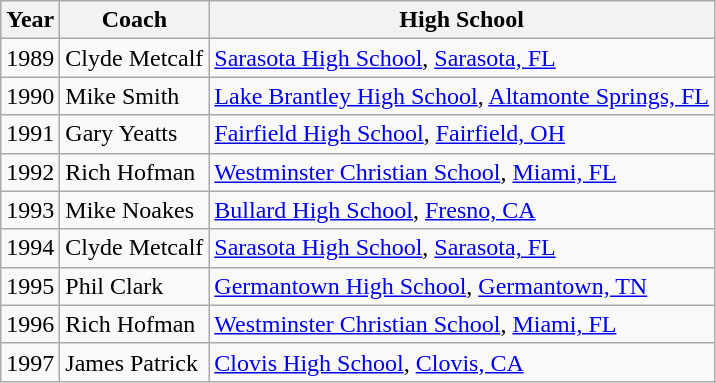<table class="wikitable">
<tr>
<th>Year</th>
<th>Coach</th>
<th>High School</th>
</tr>
<tr>
<td>1989</td>
<td>Clyde Metcalf</td>
<td><a href='#'>Sarasota High School</a>, <a href='#'>Sarasota, FL</a></td>
</tr>
<tr>
<td>1990</td>
<td>Mike Smith</td>
<td><a href='#'>Lake Brantley High School</a>, <a href='#'>Altamonte Springs, FL</a></td>
</tr>
<tr>
<td>1991</td>
<td>Gary Yeatts</td>
<td><a href='#'>Fairfield High School</a>, <a href='#'>Fairfield, OH</a></td>
</tr>
<tr>
<td>1992</td>
<td>Rich Hofman</td>
<td><a href='#'>Westminster Christian School</a>, <a href='#'>Miami, FL</a></td>
</tr>
<tr>
<td>1993</td>
<td>Mike Noakes</td>
<td><a href='#'>Bullard High School</a>, <a href='#'>Fresno, CA</a></td>
</tr>
<tr>
<td>1994</td>
<td>Clyde Metcalf</td>
<td><a href='#'>Sarasota High School</a>, <a href='#'>Sarasota, FL</a></td>
</tr>
<tr>
<td>1995</td>
<td>Phil Clark</td>
<td><a href='#'>Germantown High School</a>, <a href='#'>Germantown, TN</a></td>
</tr>
<tr>
<td>1996</td>
<td>Rich Hofman</td>
<td><a href='#'>Westminster Christian School</a>, <a href='#'>Miami, FL</a></td>
</tr>
<tr>
<td>1997</td>
<td>James Patrick</td>
<td><a href='#'>Clovis High School</a>, <a href='#'>Clovis, CA</a></td>
</tr>
</table>
